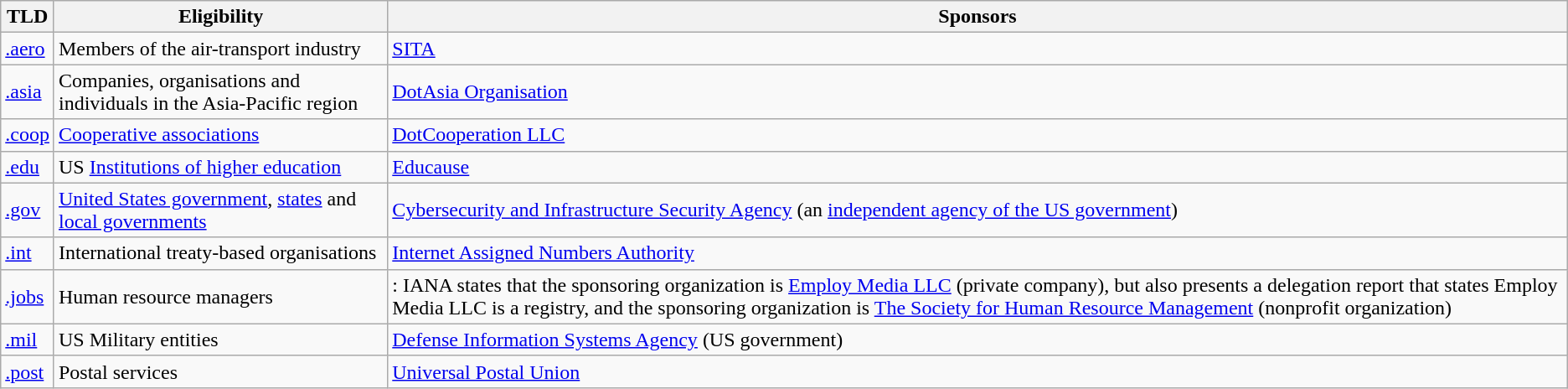<table class="wikitable">
<tr>
<th>TLD</th>
<th>Eligibility</th>
<th>Sponsors</th>
</tr>
<tr>
<td><a href='#'>.aero</a></td>
<td>Members of the air-transport industry</td>
<td><a href='#'>SITA</a></td>
</tr>
<tr>
<td><a href='#'>.asia</a></td>
<td>Companies, organisations and individuals in the Asia-Pacific region</td>
<td><a href='#'>DotAsia Organisation</a></td>
</tr>
<tr>
<td><a href='#'>.coop</a></td>
<td><a href='#'>Cooperative associations</a></td>
<td><a href='#'>DotCooperation LLC</a></td>
</tr>
<tr>
<td><a href='#'>.edu</a></td>
<td>US <a href='#'>Institutions of higher education</a></td>
<td><a href='#'>Educause</a></td>
</tr>
<tr>
<td><a href='#'>.gov</a></td>
<td><a href='#'>United States government</a>, <a href='#'>states</a> and <a href='#'>local governments</a></td>
<td><a href='#'>Cybersecurity and Infrastructure Security Agency</a> (an <a href='#'>independent agency of the US government</a>)</td>
</tr>
<tr>
<td><a href='#'>.int</a></td>
<td>International treaty-based organisations</td>
<td><a href='#'>Internet Assigned Numbers Authority</a></td>
</tr>
<tr>
<td><a href='#'>.jobs</a></td>
<td>Human resource managers</td>
<td>: IANA states that the sponsoring organization is <a href='#'>Employ Media LLC</a> (private company), but also presents a delegation report that states Employ Media LLC is a registry, and the sponsoring organization is <a href='#'>The Society for Human Resource Management</a> (nonprofit organization)</td>
</tr>
<tr>
<td><a href='#'>.mil</a></td>
<td>US Military entities</td>
<td><a href='#'>Defense Information Systems Agency</a> (US government)</td>
</tr>
<tr>
<td><a href='#'>.post</a></td>
<td>Postal services</td>
<td><a href='#'>Universal Postal Union</a></td>
</tr>
</table>
